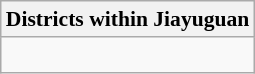<table class="wikitable" style="font-size:90%;" align="center">
<tr>
<th colspan="3">Districts within Jiayuguan</th>
</tr>
<tr>
<td colspan="3"><div><br>

</div></td>
</tr>
</table>
